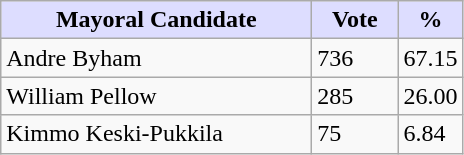<table class="wikitable">
<tr>
<th style="background:#ddf; width:200px;">Mayoral Candidate</th>
<th style="background:#ddf; width:50px;">Vote</th>
<th style="background:#ddf; width:30px;">%</th>
</tr>
<tr>
<td>Andre Byham</td>
<td>736</td>
<td>67.15</td>
</tr>
<tr>
<td>William Pellow</td>
<td>285</td>
<td>26.00</td>
</tr>
<tr>
<td>Kimmo Keski-Pukkila</td>
<td>75</td>
<td>6.84</td>
</tr>
</table>
